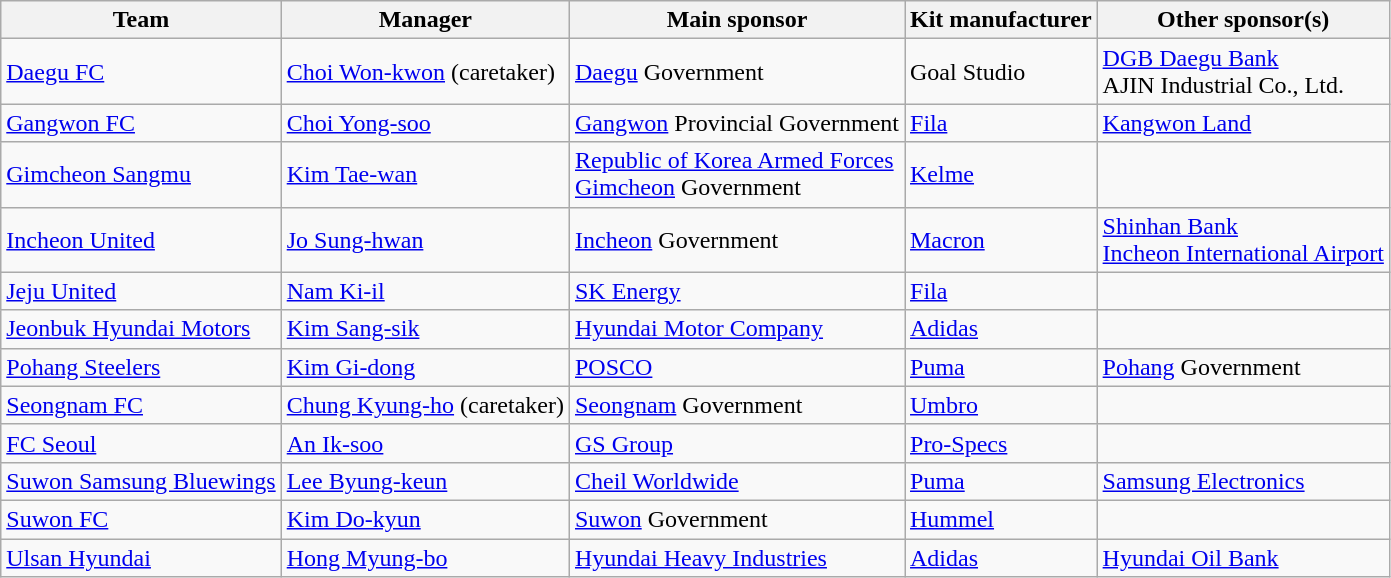<table class="wikitable" style="text-align:left">
<tr>
<th>Team</th>
<th>Manager</th>
<th>Main sponsor</th>
<th>Kit manufacturer</th>
<th>Other sponsor(s)</th>
</tr>
<tr>
<td><a href='#'>Daegu FC</a></td>
<td> <a href='#'>Choi Won-kwon</a> (caretaker)</td>
<td><a href='#'>Daegu</a> Government</td>
<td>Goal Studio</td>
<td><a href='#'>DGB Daegu Bank</a><br>AJIN Industrial Co., Ltd.</td>
</tr>
<tr>
<td><a href='#'>Gangwon FC</a></td>
<td> <a href='#'>Choi Yong-soo</a></td>
<td><a href='#'>Gangwon</a> Provincial Government</td>
<td><a href='#'>Fila</a></td>
<td><a href='#'>Kangwon Land</a></td>
</tr>
<tr>
<td><a href='#'>Gimcheon Sangmu</a></td>
<td> <a href='#'>Kim Tae-wan</a></td>
<td><a href='#'>Republic of Korea Armed Forces</a><br> <a href='#'>Gimcheon</a> Government</td>
<td><a href='#'>Kelme</a></td>
<td></td>
</tr>
<tr>
<td><a href='#'>Incheon United</a></td>
<td> <a href='#'>Jo Sung-hwan</a></td>
<td><a href='#'>Incheon</a> Government</td>
<td><a href='#'>Macron</a></td>
<td><a href='#'>Shinhan Bank</a><br><a href='#'>Incheon International Airport</a></td>
</tr>
<tr>
<td><a href='#'>Jeju United</a></td>
<td> <a href='#'>Nam Ki-il</a></td>
<td><a href='#'>SK Energy</a></td>
<td><a href='#'>Fila</a></td>
<td></td>
</tr>
<tr>
<td><a href='#'>Jeonbuk Hyundai Motors</a></td>
<td> <a href='#'>Kim Sang-sik</a></td>
<td><a href='#'>Hyundai Motor Company</a></td>
<td><a href='#'>Adidas</a></td>
<td></td>
</tr>
<tr>
<td><a href='#'>Pohang Steelers</a></td>
<td> <a href='#'>Kim Gi-dong</a></td>
<td><a href='#'>POSCO</a></td>
<td><a href='#'>Puma</a></td>
<td><a href='#'>Pohang</a> Government</td>
</tr>
<tr>
<td><a href='#'>Seongnam FC</a></td>
<td> <a href='#'>Chung Kyung-ho</a> (caretaker)</td>
<td><a href='#'>Seongnam</a> Government</td>
<td><a href='#'>Umbro</a></td>
<td></td>
</tr>
<tr>
<td><a href='#'>FC Seoul</a></td>
<td> <a href='#'>An Ik-soo</a></td>
<td><a href='#'>GS Group</a></td>
<td><a href='#'>Pro-Specs</a></td>
<td></td>
</tr>
<tr>
<td><a href='#'>Suwon Samsung Bluewings</a></td>
<td> <a href='#'>Lee Byung-keun</a></td>
<td><a href='#'>Cheil Worldwide</a></td>
<td><a href='#'>Puma</a></td>
<td><a href='#'>Samsung Electronics</a></td>
</tr>
<tr>
<td><a href='#'>Suwon FC</a></td>
<td> <a href='#'>Kim Do-kyun</a></td>
<td><a href='#'>Suwon</a> Government</td>
<td><a href='#'>Hummel</a></td>
<td></td>
</tr>
<tr>
<td><a href='#'>Ulsan Hyundai</a></td>
<td> <a href='#'>Hong Myung-bo</a></td>
<td><a href='#'>Hyundai Heavy Industries</a></td>
<td><a href='#'>Adidas</a></td>
<td><a href='#'>Hyundai Oil Bank</a></td>
</tr>
</table>
